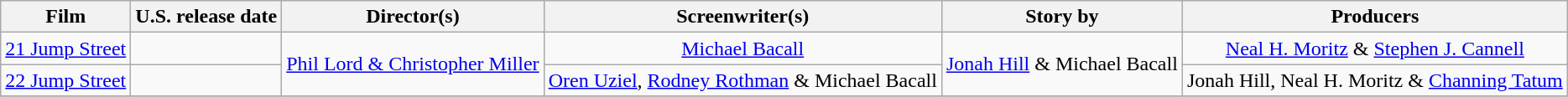<table class="wikitable plainrowheaders" style="text-align:center">
<tr>
<th>Film</th>
<th>U.S. release date</th>
<th>Director(s)</th>
<th>Screenwriter(s)</th>
<th>Story by</th>
<th>Producers</th>
</tr>
<tr>
<td style="text-align:left"><a href='#'>21 Jump Street</a></td>
<td style="text-align:left"></td>
<td rowspan="2"><a href='#'>Phil Lord & Christopher Miller</a></td>
<td><a href='#'>Michael Bacall</a></td>
<td rowspan="2"><a href='#'>Jonah Hill</a> & Michael Bacall</td>
<td><a href='#'>Neal H. Moritz</a> & <a href='#'>Stephen J. Cannell</a></td>
</tr>
<tr>
<td style="text-align:left"><a href='#'>22 Jump Street</a></td>
<td style="text-align:left"></td>
<td><a href='#'>Oren Uziel</a>, <a href='#'>Rodney Rothman</a> & Michael Bacall</td>
<td>Jonah Hill, Neal H. Moritz & <a href='#'>Channing Tatum</a></td>
</tr>
<tr>
</tr>
</table>
